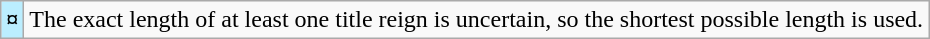<table class="wikitable">
<tr>
<th style="background-color:#bbeeff">¤</th>
<td>The exact length of at least one title reign is uncertain, so the shortest possible length is used.</td>
</tr>
</table>
